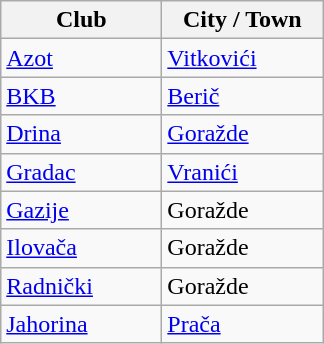<table class="wikitable sortable">
<tr>
<th style="width:100px;">Club</th>
<th style="width:100px;">City / Town</th>
</tr>
<tr>
<td><a href='#'>Azot</a></td>
<td><a href='#'>Vitkovići</a></td>
</tr>
<tr>
<td><a href='#'>BKB</a></td>
<td><a href='#'>Berič</a></td>
</tr>
<tr>
<td><a href='#'>Drina</a></td>
<td><a href='#'>Goražde</a></td>
</tr>
<tr>
<td><a href='#'>Gradac</a></td>
<td><a href='#'>Vranići</a></td>
</tr>
<tr>
<td><a href='#'>Gazije</a></td>
<td>Goražde</td>
</tr>
<tr>
<td><a href='#'>Ilovača</a></td>
<td>Goražde</td>
</tr>
<tr>
<td><a href='#'>Radnički</a></td>
<td>Goražde</td>
</tr>
<tr>
<td><a href='#'>Jahorina</a></td>
<td><a href='#'>Prača</a></td>
</tr>
</table>
